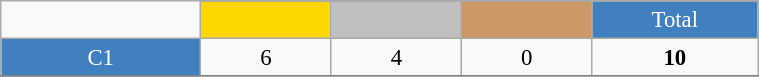<table class="wikitable"  style="font-size:95%; text-align:center; border:gray solid 1px; width:40%;">
<tr>
<td rowspan="2" style="width:3%;"></td>
</tr>
<tr>
<td style="width:2%;" bgcolor=gold></td>
<td style="width:2%;" bgcolor=silver></td>
<td style="width:2%;" bgcolor=cc9966></td>
<td style="width:2%; background-color:#4180be; color:white;">Total</td>
</tr>
<tr>
<td style="background-color:#4180be; color:white;">C1</td>
<td>6</td>
<td>4</td>
<td>0</td>
<td><strong>10</strong></td>
</tr>
<tr>
</tr>
</table>
